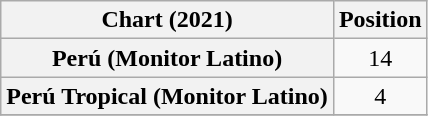<table class="wikitable plainrowheaders sortable" style="text-align:center">
<tr>
<th scope="col">Chart (2021)</th>
<th scope="col">Position</th>
</tr>
<tr>
<th scope="row">Perú (Monitor Latino)</th>
<td>14</td>
</tr>
<tr>
<th scope="row">Perú Tropical (Monitor Latino)</th>
<td>4</td>
</tr>
<tr>
</tr>
</table>
